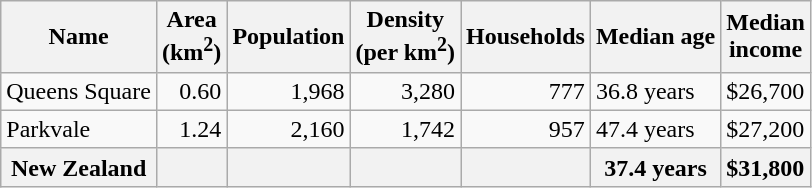<table class="wikitable">
<tr>
<th>Name</th>
<th>Area<br>(km<sup>2</sup>)</th>
<th>Population</th>
<th>Density<br>(per km<sup>2</sup>)</th>
<th>Households</th>
<th>Median age</th>
<th>Median<br>income</th>
</tr>
<tr>
<td>Queens Square</td>
<td style="text-align:right;">0.60</td>
<td style="text-align:right;">1,968</td>
<td style="text-align:right;">3,280</td>
<td style="text-align:right;">777</td>
<td>36.8 years</td>
<td>$26,700</td>
</tr>
<tr>
<td>Parkvale</td>
<td style="text-align:right;">1.24</td>
<td style="text-align:right;">2,160</td>
<td style="text-align:right;">1,742</td>
<td style="text-align:right;">957</td>
<td>47.4 years</td>
<td>$27,200</td>
</tr>
<tr>
<th>New Zealand</th>
<th></th>
<th></th>
<th></th>
<th></th>
<th>37.4 years</th>
<th style="text-align:left;">$31,800</th>
</tr>
</table>
